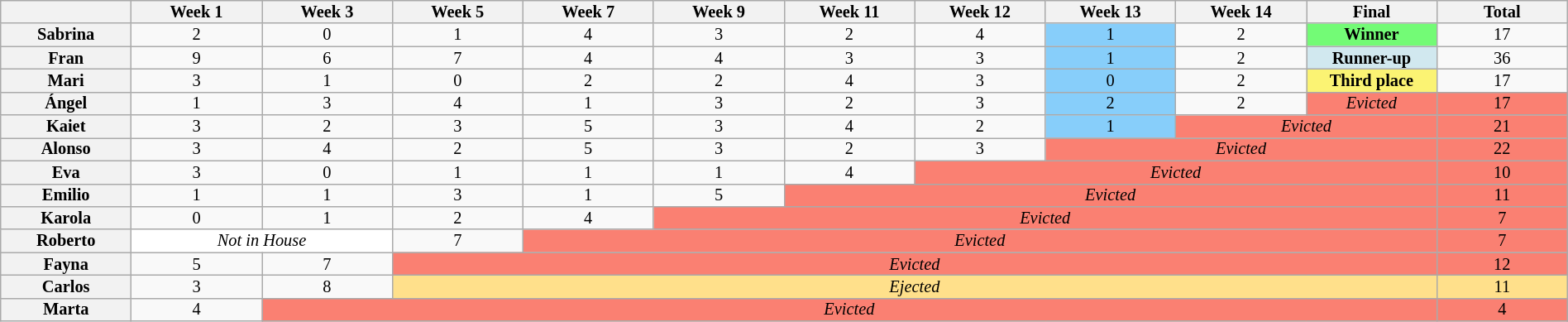<table class="wikitable" style="width:100%; text-align:center; font-size:85%; line-height:12px;">
<tr>
<th style="width:5%"></th>
<th style="width:5%">Week 1</th>
<th style="width:5%">Week 3</th>
<th style="width:5%">Week 5</th>
<th style="width:5%">Week 7</th>
<th style="width:5%">Week 9</th>
<th style="width:5%">Week 11</th>
<th style="width:5%">Week 12</th>
<th style="width:5%">Week 13</th>
<th style="width:5%">Week 14</th>
<th style="width:5%">Final</th>
<th style="width:5%">Total</th>
</tr>
<tr>
<th>Sabrina</th>
<td>2</td>
<td>0</td>
<td>1</td>
<td>4</td>
<td>3</td>
<td>2</td>
<td>4</td>
<td style="background:#87CEFA">1</td>
<td>2</td>
<td style="background:#73FB76"><strong>Winner</strong></td>
<td>17</td>
</tr>
<tr>
<th>Fran</th>
<td>9</td>
<td>6</td>
<td>7</td>
<td>4</td>
<td>4</td>
<td>3</td>
<td>3</td>
<td style="background:#87CEFA">1</td>
<td>2</td>
<td style="background:#D1E8EF"><strong>Runner-up</strong></td>
<td>36</td>
</tr>
<tr>
<th>Mari</th>
<td>3</td>
<td>1</td>
<td>0</td>
<td>2</td>
<td>2</td>
<td>4</td>
<td>3</td>
<td style="background:#87CEFA">0</td>
<td>2</td>
<td style="background:#FBF373"><strong>Third place</strong></td>
<td>17</td>
</tr>
<tr>
<th>Ángel</th>
<td>1</td>
<td>3</td>
<td>4</td>
<td>1</td>
<td>3</td>
<td>2</td>
<td>3</td>
<td style="background:#87CEFA">2</td>
<td>2</td>
<td colspan="1" style="background:salmon; text-align: center;"><em>Evicted</em></td>
<td style="background:salmon;">17</td>
</tr>
<tr>
<th>Kaiet</th>
<td>3</td>
<td>2</td>
<td>3</td>
<td>5</td>
<td>3</td>
<td>4</td>
<td>2</td>
<td style="background:#87CEFA">1</td>
<td colspan="2" style="background:salmon; text-align: center;"><em>Evicted</em></td>
<td style="background:salmon;">21</td>
</tr>
<tr>
<th>Alonso</th>
<td>3</td>
<td>4</td>
<td>2</td>
<td>5</td>
<td>3</td>
<td>2</td>
<td>3</td>
<td colspan="3" style="background:salmon; text-align: center;"><em>Evicted</em></td>
<td style="background:salmon;">22</td>
</tr>
<tr>
<th>Eva</th>
<td>3</td>
<td>0</td>
<td>1</td>
<td>1</td>
<td>1</td>
<td>4</td>
<td colspan="4" style="background:salmon; text-align: center;"><em>Evicted</em></td>
<td style="background:salmon;">10</td>
</tr>
<tr>
<th>Emilio</th>
<td>1</td>
<td>1</td>
<td>3</td>
<td>1</td>
<td>5</td>
<td colspan="5" style="background:salmon; text-align: center;"><em>Evicted</em></td>
<td style="background:salmon;">11</td>
</tr>
<tr>
<th>Karola</th>
<td>0</td>
<td>1</td>
<td>2</td>
<td>4</td>
<td colspan="6" style="background:salmon; text-align: center;"><em>Evicted</em></td>
<td style="background:salmon;">7</td>
</tr>
<tr>
<th>Roberto</th>
<td style="background:white" colspan="2"><em>Not in House</em></td>
<td>7</td>
<td colspan="7" style="background:salmon; text-align: center;"><em>Evicted</em></td>
<td style="background:salmon;">7</td>
</tr>
<tr>
<th>Fayna</th>
<td>5</td>
<td>7</td>
<td colspan="8" style="background:salmon; text-align: center;"><em>Evicted</em></td>
<td style="background:salmon;">12</td>
</tr>
<tr>
<th>Carlos</th>
<td>3</td>
<td>8</td>
<td colspan="8" style="background:#FFE08B"><em>Ejected</em></td>
<td style="background:#FFE08B">11</td>
</tr>
<tr>
<th>Marta</th>
<td>4</td>
<td colspan="9" style="background:salmon; text-align: center;"><em>Evicted</em></td>
<td style="background:salmon;">4</td>
</tr>
</table>
